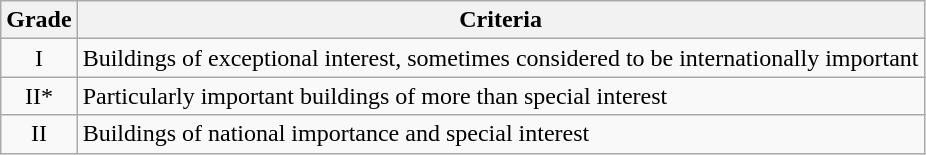<table class="wikitable">
<tr>
<th>Grade</th>
<th>Criteria</th>
</tr>
<tr>
<td align="center" >I</td>
<td>Buildings of exceptional interest, sometimes considered to be internationally important</td>
</tr>
<tr>
<td align="center" >II*</td>
<td>Particularly important buildings of more than special interest</td>
</tr>
<tr>
<td align="center" >II</td>
<td>Buildings of national importance and special interest</td>
</tr>
</table>
